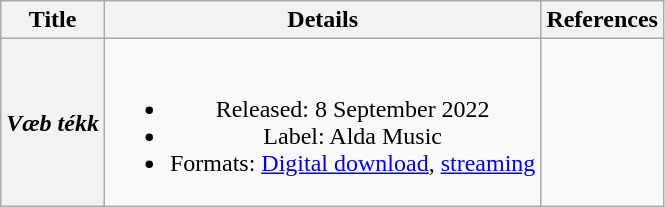<table class="wikitable plainrowheaders" style="text-align:center;">
<tr>
<th scope="col">Title</th>
<th scope="col">Details</th>
<th>References</th>
</tr>
<tr>
<th scope="row"><em>Væb tékk</em></th>
<td><br><ul><li>Released: 8 September 2022</li><li>Label: Alda Music</li><li>Formats: <a href='#'>Digital download</a>, <a href='#'>streaming</a></li></ul></td>
<td></td>
</tr>
</table>
